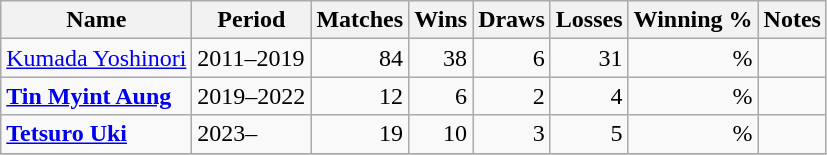<table class="wikitable" style="text-align: right;">
<tr>
<th>Name</th>
<th>Period</th>
<th>Matches</th>
<th>Wins</th>
<th>Draws</th>
<th>Losses</th>
<th>Winning %</th>
<th>Notes</th>
</tr>
<tr>
<td style="text-align: left;"> <a href='#'>Kumada Yoshinori</a></td>
<td style="text-align: left;">2011–2019</td>
<td>84</td>
<td>38</td>
<td>6</td>
<td>31</td>
<td>%</td>
<td></td>
</tr>
<tr>
<td style="text-align: left;"> <strong><a href='#'>Tin Myint Aung</a></strong></td>
<td style="text-align: left;">2019–2022</td>
<td>12</td>
<td>6</td>
<td>2</td>
<td>4</td>
<td>%</td>
<td></td>
</tr>
<tr>
<td style="text-align: left;"> <strong><a href='#'>Tetsuro Uki</a></strong></td>
<td style="text-align: left;">2023–</td>
<td>19</td>
<td>10</td>
<td>3</td>
<td>5</td>
<td>%</td>
<td></td>
</tr>
<tr>
</tr>
</table>
